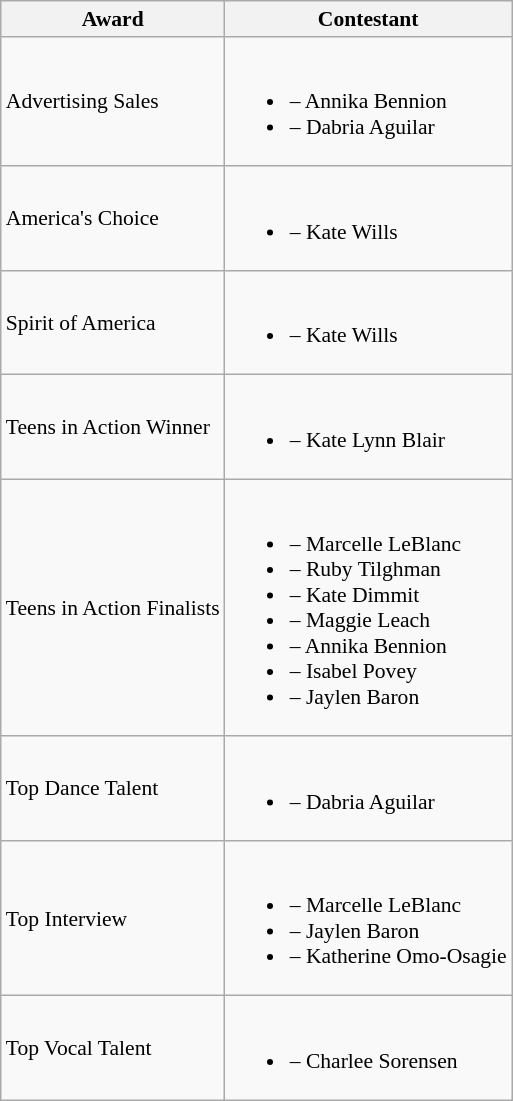<table class="wikitable sortable" style="font-size: 90%;">
<tr>
<th>Award</th>
<th>Contestant</th>
</tr>
<tr>
<td>Advertising Sales</td>
<td><br><ul><li> – Annika Bennion</li><li> – Dabria Aguilar</li></ul></td>
</tr>
<tr>
<td>America's Choice</td>
<td><br><ul><li> – Kate Wills</li></ul></td>
</tr>
<tr>
<td>Spirit of America</td>
<td><br><ul><li> – Kate Wills</li></ul></td>
</tr>
<tr>
<td>Teens in Action Winner</td>
<td><br><ul><li> – Kate Lynn Blair</li></ul></td>
</tr>
<tr>
<td>Teens in Action Finalists</td>
<td><br><ul><li> – Marcelle LeBlanc</li><li> – Ruby Tilghman</li><li> – Kate Dimmit</li><li> – Maggie Leach</li><li> – Annika Bennion</li><li> – Isabel Povey</li><li> – Jaylen Baron</li></ul></td>
</tr>
<tr>
<td>Top Dance Talent</td>
<td><br><ul><li> – Dabria Aguilar</li></ul></td>
</tr>
<tr>
<td>Top Interview</td>
<td><br><ul><li> – Marcelle LeBlanc</li><li> – Jaylen Baron</li><li> – Katherine Omo-Osagie</li></ul></td>
</tr>
<tr>
<td>Top Vocal Talent</td>
<td><br><ul><li> – Charlee Sorensen</li></ul></td>
</tr>
</table>
